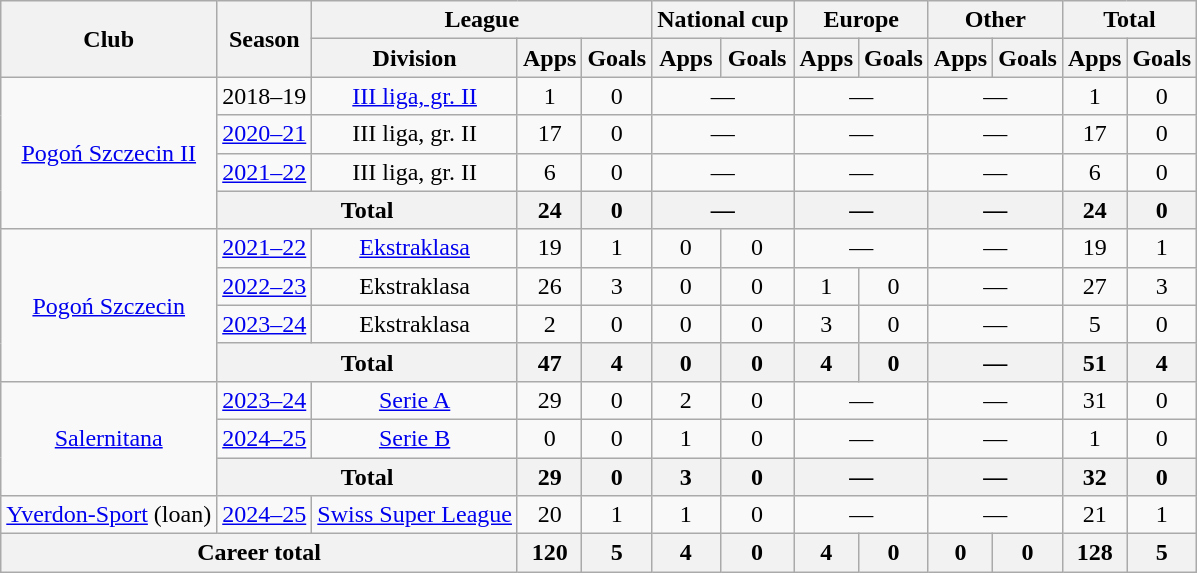<table class="wikitable" style="text-align: center;">
<tr>
<th rowspan="2">Club</th>
<th rowspan="2">Season</th>
<th colspan="3">League</th>
<th colspan="2">National cup</th>
<th colspan="2">Europe</th>
<th colspan="2">Other</th>
<th colspan="2">Total</th>
</tr>
<tr>
<th>Division</th>
<th>Apps</th>
<th>Goals</th>
<th>Apps</th>
<th>Goals</th>
<th>Apps</th>
<th>Goals</th>
<th>Apps</th>
<th>Goals</th>
<th>Apps</th>
<th>Goals</th>
</tr>
<tr>
<td rowspan="4"><a href='#'>Pogoń Szczecin II</a></td>
<td>2018–19</td>
<td><a href='#'>III liga, gr. II</a></td>
<td>1</td>
<td>0</td>
<td colspan="2">—</td>
<td colspan="2">—</td>
<td colspan="2">—</td>
<td>1</td>
<td>0</td>
</tr>
<tr>
<td><a href='#'>2020–21</a></td>
<td>III liga, gr. II</td>
<td>17</td>
<td>0</td>
<td colspan="2">—</td>
<td colspan="2">—</td>
<td colspan="2">—</td>
<td>17</td>
<td>0</td>
</tr>
<tr>
<td><a href='#'>2021–22</a></td>
<td>III liga, gr. II</td>
<td>6</td>
<td>0</td>
<td colspan="2">—</td>
<td colspan="2">—</td>
<td colspan="2">—</td>
<td>6</td>
<td>0</td>
</tr>
<tr>
<th colspan="2">Total</th>
<th>24</th>
<th>0</th>
<th colspan="2">—</th>
<th colspan="2">—</th>
<th colspan="2">—</th>
<th>24</th>
<th>0</th>
</tr>
<tr>
<td rowspan="4"><a href='#'>Pogoń Szczecin</a></td>
<td><a href='#'>2021–22</a></td>
<td><a href='#'>Ekstraklasa</a></td>
<td>19</td>
<td>1</td>
<td>0</td>
<td>0</td>
<td colspan="2">—</td>
<td colspan="2">—</td>
<td>19</td>
<td>1</td>
</tr>
<tr>
<td><a href='#'>2022–23</a></td>
<td>Ekstraklasa</td>
<td>26</td>
<td>3</td>
<td>0</td>
<td>0</td>
<td>1</td>
<td>0</td>
<td colspan="2">—</td>
<td>27</td>
<td>3</td>
</tr>
<tr>
<td><a href='#'>2023–24</a></td>
<td>Ekstraklasa</td>
<td>2</td>
<td>0</td>
<td>0</td>
<td>0</td>
<td>3</td>
<td>0</td>
<td colspan="2">—</td>
<td>5</td>
<td>0</td>
</tr>
<tr>
<th colspan="2">Total</th>
<th>47</th>
<th>4</th>
<th>0</th>
<th>0</th>
<th>4</th>
<th>0</th>
<th colspan="2">—</th>
<th>51</th>
<th>4</th>
</tr>
<tr>
<td rowspan="3"><a href='#'>Salernitana</a></td>
<td><a href='#'>2023–24</a></td>
<td><a href='#'>Serie A</a></td>
<td>29</td>
<td>0</td>
<td>2</td>
<td>0</td>
<td colspan="2">—</td>
<td colspan="2">—</td>
<td>31</td>
<td>0</td>
</tr>
<tr>
<td><a href='#'>2024–25</a></td>
<td><a href='#'>Serie B</a></td>
<td>0</td>
<td>0</td>
<td>1</td>
<td>0</td>
<td colspan="2">—</td>
<td colspan="2">—</td>
<td>1</td>
<td>0</td>
</tr>
<tr>
<th colspan="2">Total</th>
<th>29</th>
<th>0</th>
<th>3</th>
<th>0</th>
<th colspan="2">—</th>
<th colspan="2">—</th>
<th>32</th>
<th>0</th>
</tr>
<tr>
<td><a href='#'>Yverdon-Sport</a> (loan)</td>
<td><a href='#'>2024–25</a></td>
<td><a href='#'>Swiss Super League</a></td>
<td>20</td>
<td>1</td>
<td>1</td>
<td>0</td>
<td colspan="2">—</td>
<td colspan="2">—</td>
<td>21</td>
<td>1</td>
</tr>
<tr>
<th colspan="3">Career total</th>
<th>120</th>
<th>5</th>
<th>4</th>
<th>0</th>
<th>4</th>
<th>0</th>
<th>0</th>
<th>0</th>
<th>128</th>
<th>5</th>
</tr>
</table>
